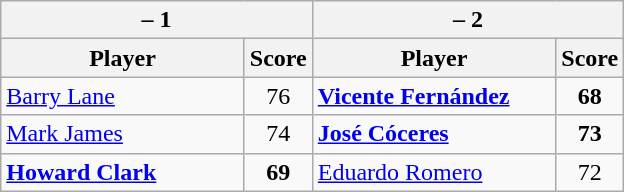<table class=wikitable>
<tr>
<th colspan=2> – 1</th>
<th colspan=2> – 2</th>
</tr>
<tr>
<th width=155>Player</th>
<th>Score</th>
<th width=155>Player</th>
<th>Score</th>
</tr>
<tr>
<td><a href='#'>Barry Lane</a></td>
<td align=center>76</td>
<td><strong><a href='#'>Vicente Fernández</a></strong></td>
<td align=center><strong>68</strong></td>
</tr>
<tr>
<td><a href='#'>Mark James</a></td>
<td align=center>74</td>
<td><strong><a href='#'>José Cóceres</a></strong></td>
<td align=center><strong>73</strong></td>
</tr>
<tr>
<td><strong><a href='#'>Howard Clark</a></strong></td>
<td align=center><strong>69</strong></td>
<td><a href='#'>Eduardo Romero</a></td>
<td align=center>72</td>
</tr>
</table>
